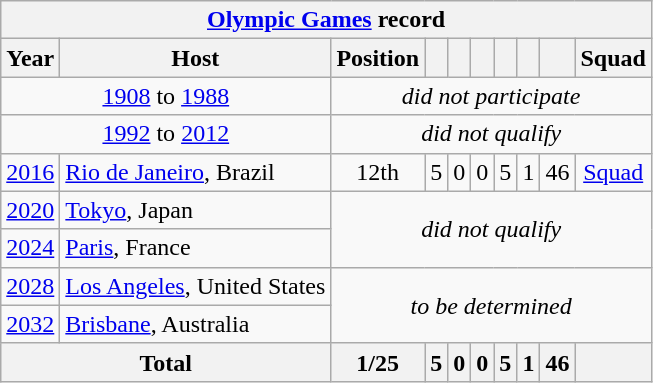<table class="wikitable" style="text-align: center;">
<tr>
<th colspan=10><a href='#'>Olympic Games</a> record</th>
</tr>
<tr>
<th>Year</th>
<th>Host</th>
<th>Position</th>
<th></th>
<th></th>
<th></th>
<th></th>
<th></th>
<th></th>
<th>Squad</th>
</tr>
<tr>
<td colspan=2><a href='#'>1908</a> to <a href='#'>1988</a></td>
<td colspan=8><em>did not participate</em></td>
</tr>
<tr>
<td colspan=2><a href='#'>1992</a> to <a href='#'>2012</a></td>
<td colspan=8><em>did not qualify</em></td>
</tr>
<tr>
<td><a href='#'>2016</a></td>
<td align=left> <a href='#'>Rio de Janeiro</a>, Brazil</td>
<td>12th</td>
<td>5</td>
<td>0</td>
<td>0</td>
<td>5</td>
<td>1</td>
<td>46</td>
<td><a href='#'>Squad</a></td>
</tr>
<tr>
<td><a href='#'>2020</a></td>
<td align=left>  <a href='#'>Tokyo</a>, Japan</td>
<td rowspan=2 colspan=8><em>did not qualify</em></td>
</tr>
<tr>
<td><a href='#'>2024</a></td>
<td align=left>  <a href='#'>Paris</a>, France</td>
</tr>
<tr>
<td><a href='#'>2028</a></td>
<td align=left> <a href='#'>Los Angeles</a>, United States</td>
<td colspan=8 rowspan=2><em>to be determined</em></td>
</tr>
<tr>
<td><a href='#'>2032</a></td>
<td align=left> <a href='#'>Brisbane</a>, Australia</td>
</tr>
<tr>
<th colspan=2>Total</th>
<th>1/25</th>
<th>5</th>
<th>0</th>
<th>0</th>
<th>5</th>
<th>1</th>
<th>46</th>
<th></th>
</tr>
</table>
